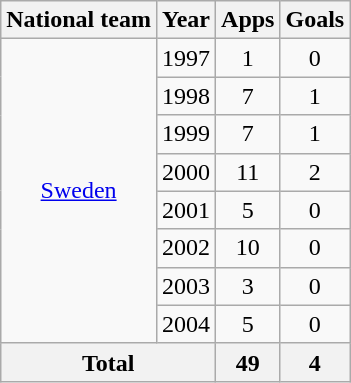<table class="wikitable" style="text-align:center">
<tr>
<th>National team</th>
<th>Year</th>
<th>Apps</th>
<th>Goals</th>
</tr>
<tr>
<td rowspan="8"><a href='#'>Sweden</a></td>
<td>1997</td>
<td>1</td>
<td>0</td>
</tr>
<tr>
<td>1998</td>
<td>7</td>
<td>1</td>
</tr>
<tr>
<td>1999</td>
<td>7</td>
<td>1</td>
</tr>
<tr>
<td>2000</td>
<td>11</td>
<td>2</td>
</tr>
<tr>
<td>2001</td>
<td>5</td>
<td>0</td>
</tr>
<tr>
<td>2002</td>
<td>10</td>
<td>0</td>
</tr>
<tr>
<td>2003</td>
<td>3</td>
<td>0</td>
</tr>
<tr>
<td>2004</td>
<td>5</td>
<td>0</td>
</tr>
<tr>
<th colspan="2">Total</th>
<th>49</th>
<th>4</th>
</tr>
</table>
